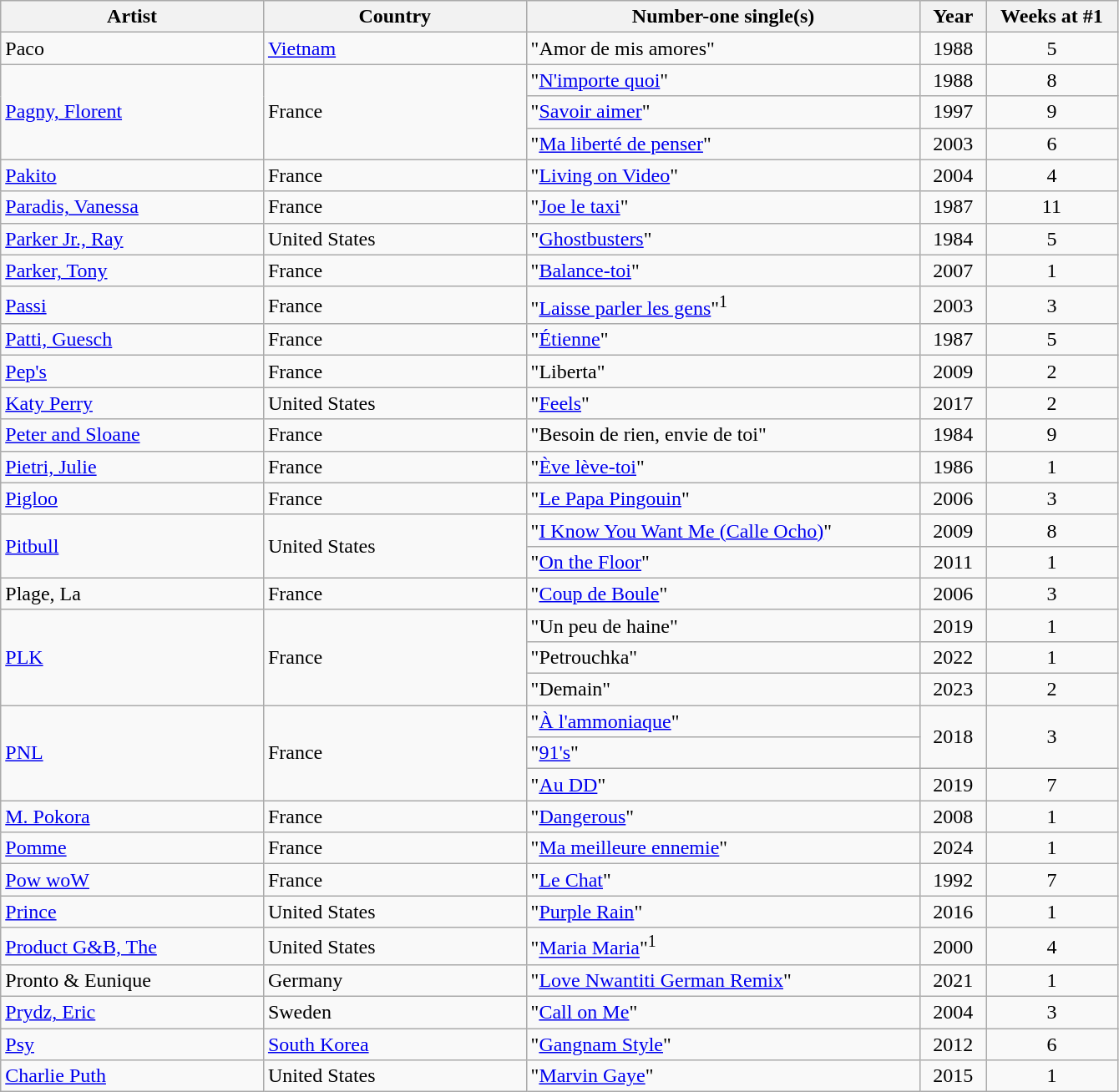<table class="wikitable">
<tr>
<th width="20%">Artist</th>
<th width="20%">Country</th>
<th width="30%">Number-one single(s)</th>
<th width="5%">Year</th>
<th width="10%">Weeks at #1</th>
</tr>
<tr>
<td>Paco</td>
<td><a href='#'>Vietnam</a></td>
<td>"Amor de mis amores"</td>
<td align=center>1988</td>
<td align=center>5</td>
</tr>
<tr>
<td rowspan="3"><a href='#'>Pagny, Florent</a></td>
<td rowspan="3">France</td>
<td>"<a href='#'>N'importe quoi</a>"</td>
<td align=center>1988</td>
<td align=center>8</td>
</tr>
<tr>
<td>"<a href='#'>Savoir aimer</a>"</td>
<td align=center>1997</td>
<td align=center>9</td>
</tr>
<tr>
<td>"<a href='#'>Ma liberté de penser</a>"</td>
<td align=center>2003</td>
<td align=center>6</td>
</tr>
<tr>
<td><a href='#'>Pakito</a></td>
<td>France</td>
<td>"<a href='#'>Living on Video</a>"</td>
<td align=center>2004</td>
<td align=center>4</td>
</tr>
<tr>
<td><a href='#'>Paradis, Vanessa</a></td>
<td>France</td>
<td>"<a href='#'>Joe le taxi</a>"</td>
<td align=center>1987</td>
<td align=center>11</td>
</tr>
<tr>
<td><a href='#'>Parker Jr., Ray</a></td>
<td>United States</td>
<td>"<a href='#'>Ghostbusters</a>"</td>
<td align=center>1984</td>
<td align=center>5</td>
</tr>
<tr>
<td><a href='#'>Parker, Tony</a></td>
<td>France</td>
<td>"<a href='#'>Balance-toi</a>"</td>
<td align=center>2007</td>
<td align=center>1</td>
</tr>
<tr>
<td><a href='#'>Passi</a></td>
<td>France</td>
<td>"<a href='#'>Laisse parler les gens</a>"<sup>1</sup></td>
<td align=center>2003</td>
<td align=center>3</td>
</tr>
<tr>
<td><a href='#'>Patti, Guesch</a></td>
<td>France</td>
<td>"<a href='#'>Étienne</a>"</td>
<td align=center>1987</td>
<td align=center>5</td>
</tr>
<tr>
<td><a href='#'>Pep's</a></td>
<td>France</td>
<td>"Liberta"</td>
<td align=center>2009</td>
<td align=center>2</td>
</tr>
<tr>
<td><a href='#'>Katy Perry</a></td>
<td>United States</td>
<td>"<a href='#'>Feels</a>"</td>
<td align=center>2017</td>
<td align=center>2</td>
</tr>
<tr>
<td><a href='#'>Peter and Sloane</a></td>
<td>France</td>
<td>"Besoin de rien, envie de toi"</td>
<td align=center>1984</td>
<td align=center>9</td>
</tr>
<tr>
<td><a href='#'>Pietri, Julie</a></td>
<td>France</td>
<td>"<a href='#'>Ève lève-toi</a>"</td>
<td align=center>1986</td>
<td align=center>1</td>
</tr>
<tr>
<td><a href='#'>Pigloo</a></td>
<td>France</td>
<td>"<a href='#'>Le Papa Pingouin</a>"</td>
<td align=center>2006</td>
<td align=center>3</td>
</tr>
<tr>
<td rowspan="2"><a href='#'>Pitbull</a></td>
<td rowspan="2">United States</td>
<td>"<a href='#'>I Know You Want Me (Calle Ocho)</a>"</td>
<td align=center>2009</td>
<td align=center>8</td>
</tr>
<tr>
<td>"<a href='#'>On the Floor</a>"</td>
<td align=center>2011</td>
<td align=center>1</td>
</tr>
<tr>
<td>Plage, La</td>
<td>France</td>
<td>"<a href='#'>Coup de Boule</a>"</td>
<td align=center>2006</td>
<td align=center>3</td>
</tr>
<tr>
<td rowspan=3><a href='#'>PLK</a></td>
<td rowspan=3>France</td>
<td>"Un peu de haine"</td>
<td align=center>2019</td>
<td align=center>1</td>
</tr>
<tr>
<td>"Petrouchka"</td>
<td align=center>2022</td>
<td align=center>1</td>
</tr>
<tr>
<td>"Demain"</td>
<td align=center>2023</td>
<td align=center>2</td>
</tr>
<tr>
<td rowspan="3"><a href='#'>PNL</a></td>
<td rowspan="3">France</td>
<td>"<a href='#'>À l'ammoniaque</a>"</td>
<td align=center rowspan=2>2018</td>
<td align=center rowspan=2>3</td>
</tr>
<tr>
<td>"<a href='#'>91's</a>"</td>
</tr>
<tr>
<td>"<a href='#'>Au DD</a>"</td>
<td align=center>2019</td>
<td align=center>7</td>
</tr>
<tr>
<td><a href='#'>M. Pokora</a></td>
<td>France</td>
<td>"<a href='#'>Dangerous</a>"</td>
<td align=center>2008</td>
<td align=center>1</td>
</tr>
<tr>
<td><a href='#'>Pomme</a></td>
<td>France</td>
<td>"<a href='#'>Ma meilleure ennemie</a>"</td>
<td align=center>2024</td>
<td align=center>1</td>
</tr>
<tr>
<td><a href='#'>Pow woW</a></td>
<td>France</td>
<td>"<a href='#'>Le Chat</a>"</td>
<td align=center>1992</td>
<td align=center>7</td>
</tr>
<tr>
<td><a href='#'>Prince</a></td>
<td>United States</td>
<td>"<a href='#'>Purple Rain</a>"</td>
<td align=center>2016</td>
<td align=center>1</td>
</tr>
<tr>
<td><a href='#'>Product G&B, The</a></td>
<td>United States</td>
<td>"<a href='#'>Maria Maria</a>"<sup>1</sup></td>
<td align=center>2000</td>
<td align=center>4</td>
</tr>
<tr>
<td>Pronto & Eunique</td>
<td>Germany</td>
<td>"<a href='#'>Love Nwantiti German Remix</a>"</td>
<td align=center>2021</td>
<td align=center>1</td>
</tr>
<tr>
<td><a href='#'>Prydz, Eric</a></td>
<td>Sweden</td>
<td>"<a href='#'>Call on Me</a>"</td>
<td align=center>2004</td>
<td align=center>3</td>
</tr>
<tr>
<td><a href='#'>Psy</a></td>
<td><a href='#'>South Korea</a></td>
<td>"<a href='#'>Gangnam Style</a>"</td>
<td align=center>2012</td>
<td align=center>6</td>
</tr>
<tr>
<td><a href='#'>Charlie Puth</a></td>
<td>United States</td>
<td>"<a href='#'>Marvin Gaye</a>"</td>
<td align=center>2015</td>
<td align=center>1</td>
</tr>
</table>
